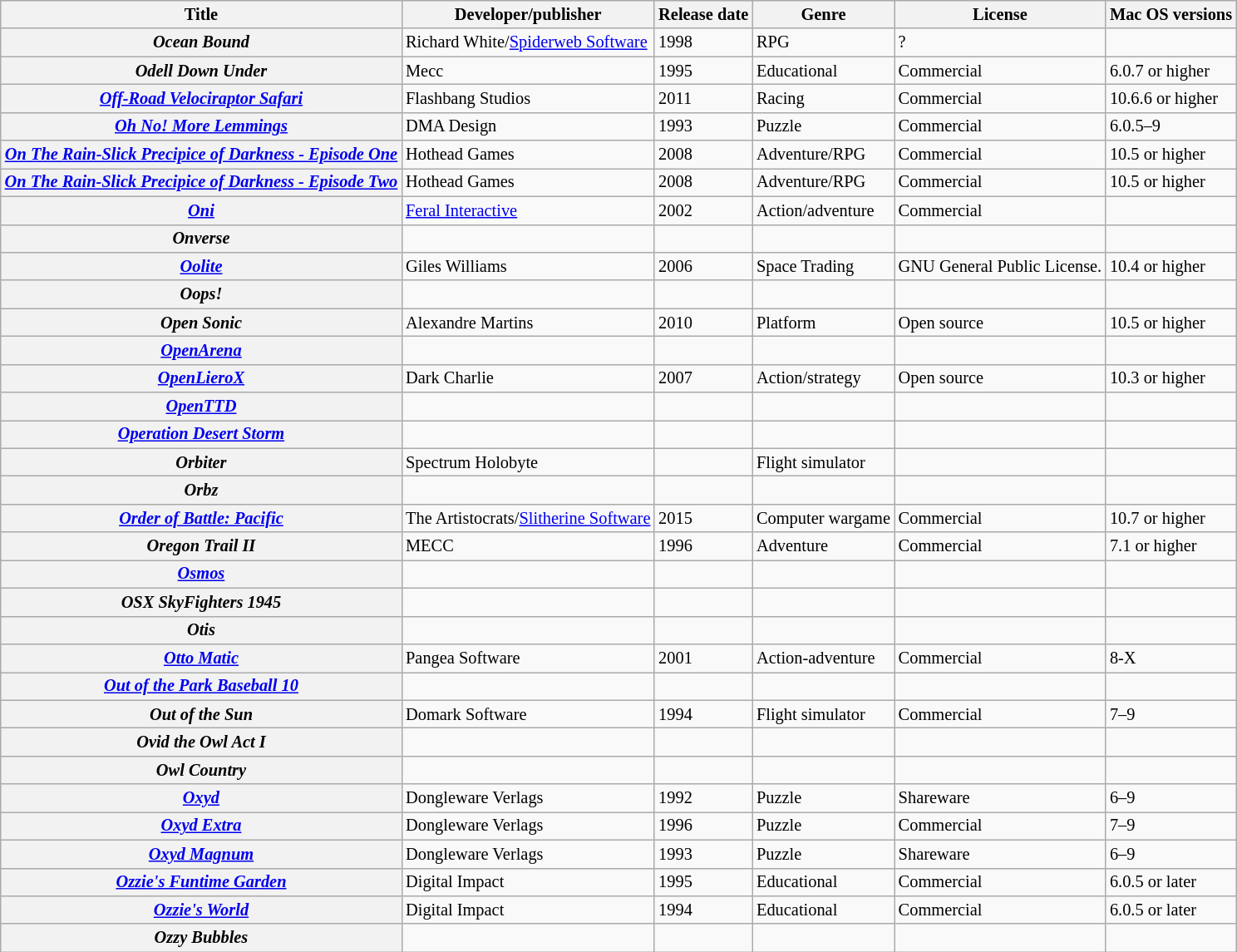<table class="wikitable sortable" style="font-size: 85%; text-align: left;">
<tr style="background: #ececec">
<th>Title</th>
<th>Developer/publisher</th>
<th>Release date</th>
<th>Genre</th>
<th>License</th>
<th>Mac OS versions</th>
</tr>
<tr>
<th><em>Ocean Bound</em></th>
<td>Richard White/<a href='#'>Spiderweb Software</a></td>
<td>1998</td>
<td>RPG</td>
<td>?</td>
<td></td>
</tr>
<tr>
<th><em>Odell Down Under</em></th>
<td>Mecc</td>
<td>1995</td>
<td>Educational</td>
<td>Commercial</td>
<td>6.0.7 or higher</td>
</tr>
<tr>
<th><em><a href='#'>Off-Road Velociraptor Safari</a></em></th>
<td>Flashbang Studios</td>
<td>2011</td>
<td>Racing</td>
<td>Commercial</td>
<td>10.6.6 or higher</td>
</tr>
<tr>
<th><em><a href='#'>Oh No! More Lemmings</a></em></th>
<td>DMA Design</td>
<td>1993</td>
<td>Puzzle</td>
<td>Commercial</td>
<td>6.0.5–9</td>
</tr>
<tr>
<th><em><a href='#'>On The Rain-Slick Precipice of Darkness - Episode One</a></em></th>
<td>Hothead Games</td>
<td>2008</td>
<td>Adventure/RPG</td>
<td>Commercial</td>
<td>10.5 or higher</td>
</tr>
<tr>
<th><em><a href='#'>On The Rain-Slick Precipice of Darkness - Episode Two</a></em></th>
<td>Hothead Games</td>
<td>2008</td>
<td>Adventure/RPG</td>
<td>Commercial</td>
<td>10.5 or higher</td>
</tr>
<tr>
<th><em><a href='#'>Oni</a></em></th>
<td><a href='#'>Feral Interactive</a></td>
<td>2002</td>
<td>Action/adventure</td>
<td>Commercial</td>
<td></td>
</tr>
<tr>
<th><em>Onverse</em></th>
<td></td>
<td></td>
<td></td>
<td></td>
<td></td>
</tr>
<tr>
<th><em><a href='#'>Oolite</a></em></th>
<td>Giles Williams</td>
<td>2006</td>
<td>Space Trading</td>
<td>GNU General Public License.</td>
<td>10.4 or higher</td>
</tr>
<tr>
<th><em>Oops!</em></th>
<td></td>
<td></td>
<td></td>
<td></td>
<td></td>
</tr>
<tr>
<th><em>Open Sonic</em></th>
<td>Alexandre Martins</td>
<td>2010</td>
<td>Platform</td>
<td>Open source</td>
<td>10.5 or higher</td>
</tr>
<tr>
<th><em><a href='#'>OpenArena</a></em></th>
<td></td>
<td></td>
<td></td>
<td></td>
<td></td>
</tr>
<tr>
<th><em><a href='#'>OpenLieroX</a></em></th>
<td>Dark Charlie</td>
<td>2007</td>
<td>Action/strategy</td>
<td>Open source</td>
<td>10.3 or higher</td>
</tr>
<tr>
<th><em><a href='#'>OpenTTD</a></em></th>
<td></td>
<td></td>
<td></td>
<td></td>
<td></td>
</tr>
<tr>
<th><em><a href='#'>Operation Desert Storm</a></em></th>
<td></td>
<td></td>
<td></td>
<td></td>
<td></td>
</tr>
<tr>
<th><em>Orbiter</em></th>
<td>Spectrum Holobyte</td>
<td></td>
<td>Flight simulator</td>
<td></td>
<td></td>
</tr>
<tr>
<th><em>Orbz</em></th>
<td></td>
<td></td>
<td></td>
<td></td>
<td></td>
</tr>
<tr>
<th><em><a href='#'>Order of Battle: Pacific</a></em></th>
<td>The Artistocrats/<a href='#'>Slitherine Software</a></td>
<td>2015</td>
<td>Computer wargame</td>
<td>Commercial</td>
<td>10.7 or higher</td>
</tr>
<tr>
<th><em>Oregon Trail II</em></th>
<td>MECC</td>
<td>1996</td>
<td>Adventure</td>
<td>Commercial</td>
<td>7.1 or higher</td>
</tr>
<tr>
<th><em><a href='#'>Osmos</a></em></th>
<td></td>
<td></td>
<td></td>
<td></td>
<td></td>
</tr>
<tr>
<th><em>OSX SkyFighters 1945</em></th>
<td></td>
<td></td>
<td></td>
<td></td>
<td></td>
</tr>
<tr>
<th><em>Otis</em></th>
<td></td>
<td></td>
<td></td>
<td></td>
<td></td>
</tr>
<tr>
<th><em><a href='#'>Otto Matic</a></em></th>
<td>Pangea Software</td>
<td>2001</td>
<td>Action-adventure</td>
<td>Commercial</td>
<td>8-X</td>
</tr>
<tr>
<th><em><a href='#'>Out of the Park Baseball 10</a></em></th>
<td></td>
<td></td>
<td></td>
<td></td>
<td></td>
</tr>
<tr>
<th><em>Out of the Sun</em></th>
<td>Domark Software</td>
<td>1994</td>
<td>Flight simulator</td>
<td>Commercial</td>
<td>7–9</td>
</tr>
<tr>
<th><em>Ovid the Owl Act I</em></th>
<td></td>
<td></td>
<td></td>
<td></td>
<td></td>
</tr>
<tr>
<th><em>Owl Country</em></th>
<td></td>
<td></td>
<td></td>
<td></td>
<td></td>
</tr>
<tr>
<th><em><a href='#'>Oxyd</a></em></th>
<td>Dongleware Verlags</td>
<td>1992</td>
<td>Puzzle</td>
<td>Shareware</td>
<td>6–9</td>
</tr>
<tr>
<th><em><a href='#'>Oxyd Extra</a></em></th>
<td>Dongleware Verlags</td>
<td>1996</td>
<td>Puzzle</td>
<td>Commercial</td>
<td>7–9</td>
</tr>
<tr>
<th><em><a href='#'>Oxyd Magnum</a></em></th>
<td>Dongleware Verlags</td>
<td>1993</td>
<td>Puzzle</td>
<td>Shareware</td>
<td>6–9</td>
</tr>
<tr>
<th><em><a href='#'>Ozzie's Funtime Garden</a></em></th>
<td>Digital Impact</td>
<td>1995</td>
<td>Educational</td>
<td>Commercial</td>
<td>6.0.5 or later</td>
</tr>
<tr>
<th><em><a href='#'>Ozzie's World</a></em></th>
<td>Digital Impact</td>
<td>1994</td>
<td>Educational</td>
<td>Commercial</td>
<td>6.0.5 or later</td>
</tr>
<tr>
<th><em>Ozzy Bubbles</em></th>
<td></td>
<td></td>
<td></td>
<td></td>
<td></td>
</tr>
</table>
